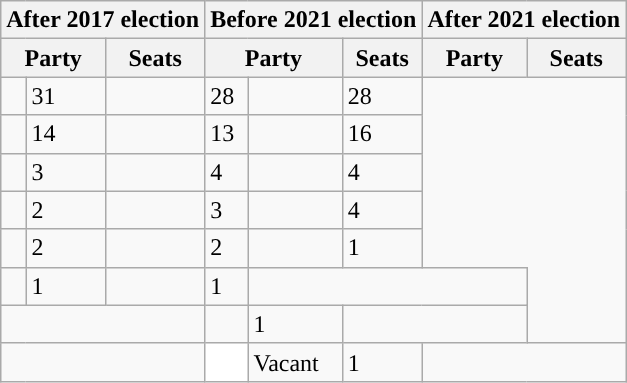<table class="wikitable">
<tr>
<th colspan="3">After 2017 election</th>
<th colspan="3">Before 2021 election</th>
<th colspan="3">After 2021 election</th>
</tr>
<tr>
<th colspan="2">Party</th>
<th>Seats</th>
<th colspan="2">Party</th>
<th>Seats</th>
<th colspan="2">Party</th>
<th>Seats</th>
</tr>
<tr>
<td></td>
<td>31</td>
<td></td>
<td>28</td>
<td></td>
<td>28</td>
</tr>
<tr>
<td></td>
<td>14</td>
<td></td>
<td>13</td>
<td></td>
<td>16</td>
</tr>
<tr>
<td></td>
<td>3</td>
<td></td>
<td>4</td>
<td></td>
<td>4</td>
</tr>
<tr>
<td></td>
<td>2</td>
<td></td>
<td>3</td>
<td></td>
<td>4</td>
</tr>
<tr>
<td></td>
<td>2</td>
<td></td>
<td>2</td>
<td></td>
<td>1</td>
</tr>
<tr>
<td></td>
<td>1</td>
<td></td>
<td>1</td>
<td colspan="3"></td>
</tr>
<tr>
<td colspan="3"></td>
<td></td>
<td>1</td>
<td colspan="3"></td>
</tr>
<tr>
<td colspan="3"></td>
<td style="background-color: #FFFFFF"></td>
<td>Vacant</td>
<td>1</td>
<td colspan="3"></td>
</tr>
</table>
